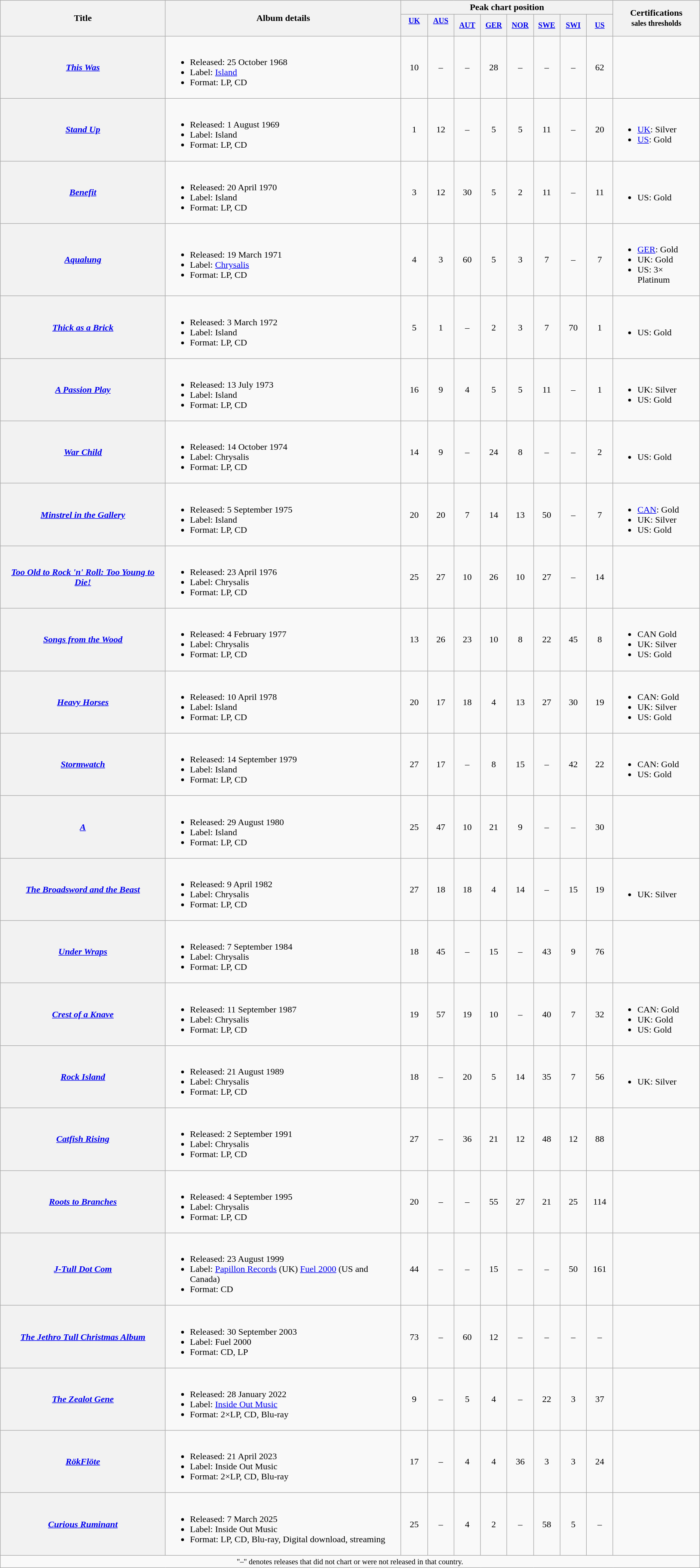<table class="wikitable plainrowheaders">
<tr>
<th scope="col" rowspan="2">Title</th>
<th scope="col" rowspan="2">Album details</th>
<th scope="col" colspan="8">Peak chart position</th>
<th scope="col" rowspan="2">Certifications<br><small>sales thresholds</small></th>
</tr>
<tr>
<th scope="col" style="width:3em;font-size:85%"><a href='#'>UK</a><br><br></th>
<th scope="col" style="width:3em;font-size:85%"><a href='#'>AUS</a><br><br></th>
<th scope="col" style="width:3em;font-size:85%"><a href='#'>AUT</a><br></th>
<th scope="col" style="width:3em;font-size:85%"><a href='#'>GER</a><br></th>
<th scope="col" style="width:3em;font-size:85%"><a href='#'>NOR</a><br></th>
<th scope="col" style="width:3em;font-size:85%"><a href='#'>SWE</a><br></th>
<th scope="col" style="width:3em;font-size:85%"><a href='#'>SWI</a><br></th>
<th scope="col" style="width:3em;font-size:85%"><a href='#'>US</a><br></th>
</tr>
<tr>
<th scope="row"><em><a href='#'>This Was</a></em></th>
<td><br><ul><li>Released: 25 October 1968</li><li>Label: <a href='#'>Island</a></li><li>Format: LP, CD</li></ul></td>
<td style="text-align:center;">10</td>
<td style="text-align:center;">–</td>
<td style="text-align:center;">–</td>
<td style="text-align:center;">28</td>
<td style="text-align:center;">–</td>
<td style="text-align:center;">–</td>
<td style="text-align:center;">–</td>
<td style="text-align:center;">62</td>
<td></td>
</tr>
<tr>
<th scope="row"><em><a href='#'>Stand Up</a></em></th>
<td><br><ul><li>Released: 1 August 1969</li><li>Label: Island</li><li>Format: LP, CD</li></ul></td>
<td style="text-align:center;">1</td>
<td style="text-align:center;">12</td>
<td style="text-align:center;">–</td>
<td style="text-align:center;">5</td>
<td style="text-align:center;">5</td>
<td style="text-align:center;">11</td>
<td style="text-align:center;">–</td>
<td style="text-align:center;">20</td>
<td><br><ul><li><a href='#'>UK</a>: Silver</li><li><a href='#'>US</a>: Gold</li></ul></td>
</tr>
<tr>
<th scope="row"><em><a href='#'>Benefit</a></em></th>
<td><br><ul><li>Released: 20 April 1970</li><li>Label: Island</li><li>Format: LP, CD</li></ul></td>
<td style="text-align:center;">3</td>
<td style="text-align:center;">12</td>
<td style="text-align:center;">30</td>
<td style="text-align:center;">5</td>
<td style="text-align:center;">2</td>
<td style="text-align:center;">11</td>
<td style="text-align:center;">–</td>
<td style="text-align:center;">11</td>
<td><br><ul><li>US: Gold</li></ul></td>
</tr>
<tr>
<th scope="row"><em><a href='#'>Aqualung</a></em></th>
<td><br><ul><li>Released: 19 March 1971</li><li>Label: <a href='#'>Chrysalis</a></li><li>Format: LP, CD</li></ul></td>
<td style="text-align:center;">4</td>
<td style="text-align:center;">3</td>
<td style="text-align:center;">60</td>
<td style="text-align:center;">5</td>
<td style="text-align:center;">3</td>
<td style="text-align:center;">7</td>
<td style="text-align:center;">–</td>
<td style="text-align:center;">7</td>
<td><br><ul><li><a href='#'>GER</a>: Gold</li><li>UK: Gold</li><li>US: 3× Platinum</li></ul></td>
</tr>
<tr>
<th scope="row"><em><a href='#'>Thick as a Brick</a></em></th>
<td><br><ul><li>Released: 3 March 1972</li><li>Label: Island</li><li>Format: LP, CD</li></ul></td>
<td style="text-align:center;">5</td>
<td style="text-align:center;">1</td>
<td style="text-align:center;">–</td>
<td style="text-align:center;">2</td>
<td style="text-align:center;">3</td>
<td style="text-align:center;">7</td>
<td style="text-align:center;">70</td>
<td style="text-align:center;">1</td>
<td><br><ul><li>US: Gold</li></ul></td>
</tr>
<tr>
<th scope="row"><em><a href='#'>A Passion Play</a></em></th>
<td><br><ul><li>Released: 13 July 1973</li><li>Label: Island</li><li>Format: LP, CD</li></ul></td>
<td style="text-align:center;">16</td>
<td style="text-align:center;">9</td>
<td style="text-align:center;">4</td>
<td style="text-align:center;">5</td>
<td style="text-align:center;">5</td>
<td style="text-align:center;">11</td>
<td style="text-align:center;">–</td>
<td style="text-align:center;">1</td>
<td><br><ul><li>UK: Silver</li><li>US: Gold</li></ul></td>
</tr>
<tr>
<th scope="row"><em><a href='#'>War Child</a></em></th>
<td><br><ul><li>Released: 14 October 1974</li><li>Label: Chrysalis</li><li>Format: LP, CD</li></ul></td>
<td style="text-align:center;">14</td>
<td style="text-align:center;">9</td>
<td style="text-align:center;">–</td>
<td style="text-align:center;">24</td>
<td style="text-align:center;">8</td>
<td style="text-align:center;">–</td>
<td style="text-align:center;">–</td>
<td style="text-align:center;">2</td>
<td><br><ul><li>US: Gold</li></ul></td>
</tr>
<tr>
<th scope="row"><em><a href='#'>Minstrel in the Gallery</a></em></th>
<td><br><ul><li>Released: 5 September 1975</li><li>Label: Island</li><li>Format: LP, CD</li></ul></td>
<td style="text-align:center;">20</td>
<td style="text-align:center;">20</td>
<td style="text-align:center;">7</td>
<td style="text-align:center;">14</td>
<td style="text-align:center;">13</td>
<td style="text-align:center;">50</td>
<td style="text-align:center;">–</td>
<td style="text-align:center;">7</td>
<td><br><ul><li><a href='#'>CAN</a>: Gold</li><li>UK: Silver</li><li>US: Gold</li></ul></td>
</tr>
<tr>
<th scope="row"><em><a href='#'>Too Old to Rock 'n' Roll: Too Young to Die!</a></em></th>
<td><br><ul><li>Released: 23 April 1976</li><li>Label: Chrysalis</li><li>Format: LP, CD</li></ul></td>
<td style="text-align:center;">25</td>
<td style="text-align:center;">27</td>
<td style="text-align:center;">10</td>
<td style="text-align:center;">26</td>
<td style="text-align:center;">10</td>
<td style="text-align:center;">27</td>
<td style="text-align:center;">–</td>
<td style="text-align:center;">14</td>
<td></td>
</tr>
<tr>
<th scope="row"><em><a href='#'>Songs from the Wood</a></em></th>
<td><br><ul><li>Released: 4 February 1977</li><li>Label: Chrysalis</li><li>Format: LP, CD</li></ul></td>
<td style="text-align:center;">13</td>
<td style="text-align:center;">26</td>
<td style="text-align:center;">23</td>
<td style="text-align:center;">10</td>
<td style="text-align:center;">8</td>
<td style="text-align:center;">22</td>
<td style="text-align:center;">45</td>
<td style="text-align:center;">8</td>
<td><br><ul><li>CAN Gold</li><li>UK: Silver</li><li>US: Gold</li></ul></td>
</tr>
<tr>
<th scope="row"><em><a href='#'>Heavy Horses</a></em></th>
<td><br><ul><li>Released: 10 April 1978</li><li>Label: Island</li><li>Format: LP, CD</li></ul></td>
<td style="text-align:center;">20</td>
<td style="text-align:center;">17</td>
<td style="text-align:center;">18</td>
<td style="text-align:center;">4</td>
<td style="text-align:center;">13</td>
<td style="text-align:center;">27</td>
<td style="text-align:center;">30</td>
<td style="text-align:center;">19</td>
<td><br><ul><li>CAN: Gold</li><li>UK: Silver</li><li>US: Gold</li></ul></td>
</tr>
<tr>
<th scope="row"><em><a href='#'>Stormwatch</a></em></th>
<td><br><ul><li>Released: 14 September 1979</li><li>Label: Island</li><li>Format: LP, CD</li></ul></td>
<td style="text-align:center;">27</td>
<td style="text-align:center;">17</td>
<td style="text-align:center;">–</td>
<td style="text-align:center;">8</td>
<td style="text-align:center;">15</td>
<td style="text-align:center;">–</td>
<td style="text-align:center;">42</td>
<td style="text-align:center;">22</td>
<td><br><ul><li>CAN: Gold</li><li>US: Gold</li></ul></td>
</tr>
<tr>
<th scope="row"><em><a href='#'>A</a></em></th>
<td><br><ul><li>Released: 29 August 1980</li><li>Label: Island</li><li>Format: LP, CD</li></ul></td>
<td style="text-align:center;">25</td>
<td style="text-align:center;">47</td>
<td style="text-align:center;">10</td>
<td style="text-align:center;">21</td>
<td style="text-align:center;">9</td>
<td style="text-align:center;">–</td>
<td style="text-align:center;">–</td>
<td style="text-align:center;">30</td>
<td></td>
</tr>
<tr>
<th scope="row"><em><a href='#'>The Broadsword and the Beast</a></em></th>
<td><br><ul><li>Released: 9 April 1982</li><li>Label: Chrysalis</li><li>Format: LP, CD</li></ul></td>
<td style="text-align:center;">27</td>
<td style="text-align:center;">18</td>
<td style="text-align:center;">18</td>
<td style="text-align:center;">4</td>
<td style="text-align:center;">14</td>
<td style="text-align:center;">–</td>
<td style="text-align:center;">15</td>
<td style="text-align:center;">19</td>
<td><br><ul><li>UK: Silver</li></ul></td>
</tr>
<tr>
<th scope="row"><em><a href='#'>Under Wraps</a></em></th>
<td><br><ul><li>Released: 7 September 1984</li><li>Label: Chrysalis</li><li>Format: LP, CD</li></ul></td>
<td style="text-align:center;">18</td>
<td style="text-align:center;">45</td>
<td style="text-align:center;">–</td>
<td style="text-align:center;">15</td>
<td style="text-align:center;">–</td>
<td style="text-align:center;">43</td>
<td style="text-align:center;">9</td>
<td style="text-align:center;">76</td>
<td></td>
</tr>
<tr>
<th scope="row"><em><a href='#'>Crest of a Knave</a></em></th>
<td><br><ul><li>Released: 11 September 1987</li><li>Label: Chrysalis</li><li>Format: LP, CD</li></ul></td>
<td style="text-align:center;">19</td>
<td style="text-align:center;">57</td>
<td style="text-align:center;">19</td>
<td style="text-align:center;">10</td>
<td style="text-align:center;">–</td>
<td style="text-align:center;">40</td>
<td style="text-align:center;">7</td>
<td style="text-align:center;">32</td>
<td><br><ul><li>CAN: Gold</li><li>UK: Gold</li><li>US: Gold</li></ul></td>
</tr>
<tr>
<th scope="row"><em><a href='#'>Rock Island</a></em></th>
<td><br><ul><li>Released: 21 August 1989</li><li>Label: Chrysalis</li><li>Format: LP, CD</li></ul></td>
<td style="text-align:center;">18</td>
<td style="text-align:center;">–</td>
<td style="text-align:center;">20</td>
<td style="text-align:center;">5</td>
<td style="text-align:center;">14</td>
<td style="text-align:center;">35</td>
<td style="text-align:center;">7</td>
<td style="text-align:center;">56</td>
<td><br><ul><li>UK: Silver</li></ul></td>
</tr>
<tr>
<th scope="row"><em><a href='#'>Catfish Rising</a></em></th>
<td><br><ul><li>Released: 2 September 1991</li><li>Label: Chrysalis</li><li>Format: LP, CD</li></ul></td>
<td style="text-align:center;">27</td>
<td style="text-align:center;">–</td>
<td style="text-align:center;">36</td>
<td style="text-align:center;">21</td>
<td style="text-align:center;">12</td>
<td style="text-align:center;">48</td>
<td style="text-align:center;">12</td>
<td style="text-align:center;">88</td>
<td></td>
</tr>
<tr>
<th scope="row"><em><a href='#'>Roots to Branches</a></em></th>
<td><br><ul><li>Released: 4 September 1995</li><li>Label: Chrysalis</li><li>Format: LP, CD</li></ul></td>
<td style="text-align:center;">20</td>
<td style="text-align:center;">–</td>
<td style="text-align:center;">–</td>
<td style="text-align:center;">55</td>
<td style="text-align:center;">27</td>
<td style="text-align:center;">21</td>
<td style="text-align:center;">25</td>
<td style="text-align:center;">114</td>
<td></td>
</tr>
<tr>
<th scope="row"><em><a href='#'>J-Tull Dot Com</a></em></th>
<td><br><ul><li>Released: 23 August 1999</li><li>Label: <a href='#'>Papillon Records</a> (UK) <a href='#'>Fuel 2000</a> (US and Canada)</li><li>Format: CD</li></ul></td>
<td style="text-align:center;">44</td>
<td style="text-align:center;">–</td>
<td style="text-align:center;">–</td>
<td style="text-align:center;">15</td>
<td style="text-align:center;">–</td>
<td style="text-align:center;">–</td>
<td style="text-align:center;">50</td>
<td style="text-align:center;">161</td>
<td></td>
</tr>
<tr>
<th scope="row"><em><a href='#'>The Jethro Tull Christmas Album</a></em></th>
<td><br><ul><li>Released: 30 September 2003</li><li>Label: Fuel 2000</li><li>Format: CD, LP</li></ul></td>
<td style="text-align:center;">73</td>
<td style="text-align:center;">–</td>
<td style="text-align:center;">60</td>
<td style="text-align:center;">12</td>
<td style="text-align:center;">–</td>
<td style="text-align:center;">–</td>
<td style="text-align:center;">–</td>
<td style="text-align:center;">–</td>
<td></td>
</tr>
<tr>
<th scope="row"><em><a href='#'>The Zealot Gene</a></em></th>
<td><br><ul><li>Released: 28 January 2022</li><li>Label: <a href='#'>Inside Out Music</a></li><li>Format: 2×LP, CD, Blu-ray</li></ul></td>
<td style="text-align:center;">9</td>
<td style="text-align:center;">–</td>
<td style="text-align:center;">5</td>
<td style="text-align:center;">4</td>
<td style="text-align:center;">–</td>
<td style="text-align:center;">22<br></td>
<td style="text-align:center;">3</td>
<td style="text-align:center;">37</td>
<td></td>
</tr>
<tr>
<th scope="row"><em><a href='#'>RökFlöte</a></em></th>
<td><br><ul><li>Released: 21 April 2023</li><li>Label: Inside Out Music</li><li>Format: 2×LP, CD, Blu-ray</li></ul></td>
<td style="text-align:center;">17</td>
<td style="text-align:center;">–</td>
<td style="text-align:center;">4</td>
<td style="text-align:center;">4</td>
<td style="text-align:center;">36</td>
<td style="text-align:center;">3</td>
<td style="text-align:center;">3</td>
<td style="text-align:center;">24</td>
<td></td>
</tr>
<tr>
<th scope="row"><em><a href='#'>Curious Ruminant</a></em></th>
<td><br><ul><li>Released: 7 March 2025</li><li>Label: Inside Out Music</li><li>Format: LP, CD, Blu-ray, Digital download, streaming</li></ul></td>
<td style="text-align:center;">25</td>
<td style="text-align:center;">–</td>
<td style="text-align:center;">4</td>
<td style="text-align:center;">2</td>
<td style="text-align:center;">–</td>
<td style="text-align:center;">58<br></td>
<td style="text-align:center;">5</td>
<td style="text-align:center;">–</td>
<td></td>
</tr>
<tr>
<td colspan="11" style="text-align:center; font-size:85%;">"–" denotes releases that did not chart or were not released in that country.</td>
</tr>
</table>
